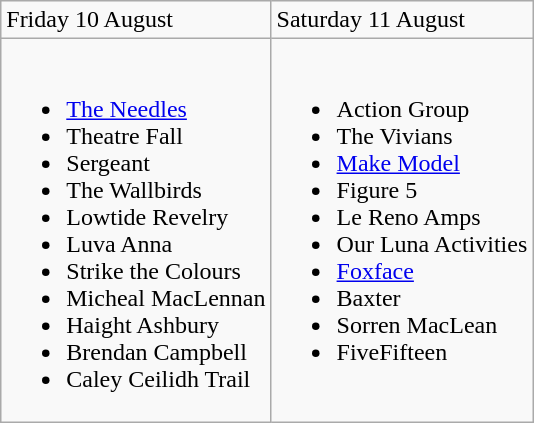<table class="wikitable">
<tr>
<td>Friday 10 August</td>
<td>Saturday 11 August</td>
</tr>
<tr valign="top">
<td><br><ul><li><a href='#'>The Needles</a></li><li>Theatre Fall</li><li>Sergeant</li><li>The Wallbirds</li><li>Lowtide Revelry</li><li>Luva Anna</li><li>Strike the Colours</li><li>Micheal MacLennan</li><li>Haight Ashbury</li><li>Brendan Campbell</li><li>Caley Ceilidh Trail</li></ul></td>
<td><br><ul><li>Action Group</li><li>The Vivians</li><li><a href='#'>Make Model</a></li><li>Figure 5</li><li>Le Reno Amps</li><li>Our Luna Activities</li><li><a href='#'>Foxface</a></li><li>Baxter</li><li>Sorren MacLean</li><li>FiveFifteen</li></ul></td>
</tr>
</table>
